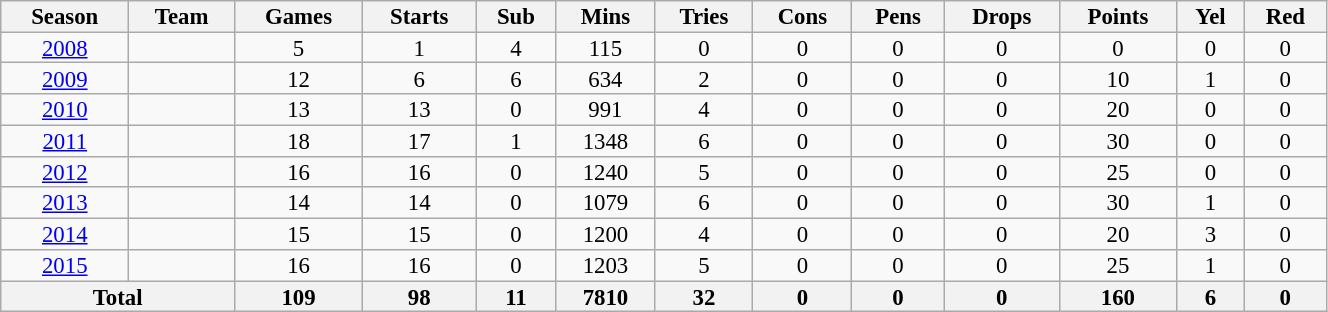<table class="wikitable" style="text-align:center; line-height:90%; font-size:95%; width:70%;">
<tr>
<th>Season</th>
<th>Team</th>
<th>Games</th>
<th>Starts</th>
<th>Sub</th>
<th>Mins</th>
<th>Tries</th>
<th>Cons</th>
<th>Pens</th>
<th>Drops</th>
<th>Points</th>
<th>Yel</th>
<th>Red</th>
</tr>
<tr>
<td><a href='#'>2008</a></td>
<td></td>
<td>5</td>
<td>1</td>
<td>4</td>
<td>115</td>
<td>0</td>
<td>0</td>
<td>0</td>
<td>0</td>
<td>0</td>
<td>0</td>
<td>0</td>
</tr>
<tr>
<td><a href='#'>2009</a></td>
<td></td>
<td>12</td>
<td>6</td>
<td>6</td>
<td>634</td>
<td>2</td>
<td>0</td>
<td>0</td>
<td>0</td>
<td>10</td>
<td>1</td>
<td>0</td>
</tr>
<tr>
<td><a href='#'>2010</a></td>
<td></td>
<td>13</td>
<td>13</td>
<td>0</td>
<td>991</td>
<td>4</td>
<td>0</td>
<td>0</td>
<td>0</td>
<td>20</td>
<td>0</td>
<td>0</td>
</tr>
<tr>
<td><a href='#'>2011</a></td>
<td></td>
<td>18</td>
<td>17</td>
<td>1</td>
<td>1348</td>
<td>6</td>
<td>0</td>
<td>0</td>
<td>0</td>
<td>30</td>
<td>0</td>
<td>0</td>
</tr>
<tr>
<td><a href='#'>2012</a></td>
<td></td>
<td>16</td>
<td>16</td>
<td>0</td>
<td>1240</td>
<td>5</td>
<td>0</td>
<td>0</td>
<td>0</td>
<td>25</td>
<td>0</td>
<td>0</td>
</tr>
<tr>
<td><a href='#'>2013</a></td>
<td></td>
<td>14</td>
<td>14</td>
<td>0</td>
<td>1079</td>
<td>6</td>
<td>0</td>
<td>0</td>
<td>0</td>
<td>30</td>
<td>1</td>
<td>0</td>
</tr>
<tr>
<td><a href='#'>2014</a></td>
<td></td>
<td>15</td>
<td>15</td>
<td>0</td>
<td>1200</td>
<td>4</td>
<td>0</td>
<td>0</td>
<td>0</td>
<td>20</td>
<td>3</td>
<td>0</td>
</tr>
<tr>
<td><a href='#'>2015</a></td>
<td></td>
<td>16</td>
<td>16</td>
<td>0</td>
<td>1203</td>
<td>5</td>
<td>0</td>
<td>0</td>
<td>0</td>
<td>25</td>
<td>1</td>
<td>0</td>
</tr>
<tr>
<th colspan="2">Total</th>
<th>109</th>
<th>98</th>
<th>11</th>
<th>7810</th>
<th>32</th>
<th>0</th>
<th>0</th>
<th>0</th>
<th>160</th>
<th>6</th>
<th>0</th>
</tr>
</table>
